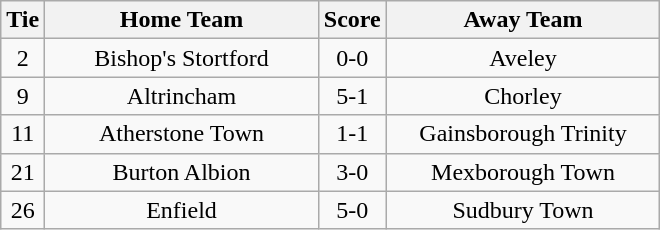<table class="wikitable" style="text-align:center;">
<tr>
<th width=20>Tie</th>
<th width=175>Home Team</th>
<th width=20>Score</th>
<th width=175>Away Team</th>
</tr>
<tr>
<td>2</td>
<td>Bishop's Stortford</td>
<td>0-0</td>
<td>Aveley</td>
</tr>
<tr>
<td>9</td>
<td>Altrincham</td>
<td>5-1</td>
<td>Chorley</td>
</tr>
<tr>
<td>11</td>
<td>Atherstone Town</td>
<td>1-1</td>
<td>Gainsborough Trinity</td>
</tr>
<tr>
<td>21</td>
<td>Burton Albion</td>
<td>3-0</td>
<td>Mexborough Town</td>
</tr>
<tr>
<td>26</td>
<td>Enfield</td>
<td>5-0</td>
<td>Sudbury Town</td>
</tr>
</table>
